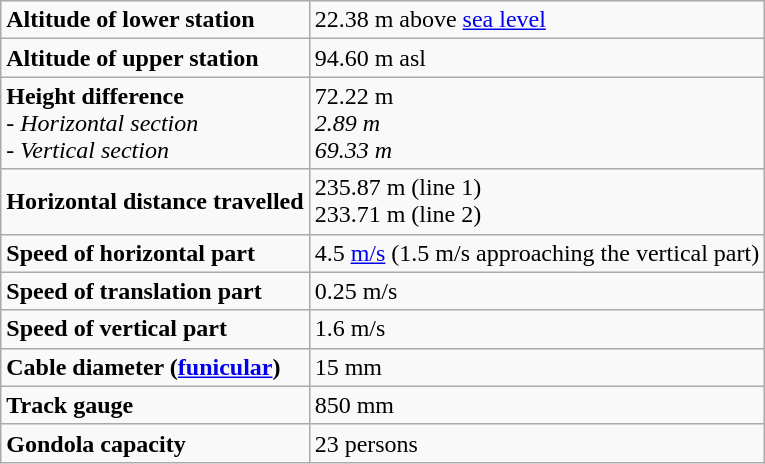<table class="wikitable">
<tr>
<td><strong>Altitude of lower station</strong></td>
<td>22.38 m above <a href='#'>sea level</a></td>
</tr>
<tr>
<td><strong>Altitude of upper station</strong></td>
<td>94.60 m asl</td>
</tr>
<tr>
<td><strong>Height difference</strong><br><em>- Horizontal section</em><br><em>- Vertical section</em></td>
<td>72.22 m<br><em>2.89 m</em><br><em>69.33 m</em></td>
</tr>
<tr>
<td><strong>Horizontal distance travelled</strong></td>
<td>235.87 m (line 1)<br>233.71 m (line 2)</td>
</tr>
<tr>
<td><strong>Speed of horizontal part</strong></td>
<td>4.5 <a href='#'>m/s</a> (1.5 m/s approaching the vertical part)</td>
</tr>
<tr>
<td><strong>Speed of translation part</strong></td>
<td>0.25 m/s</td>
</tr>
<tr>
<td><strong>Speed of vertical part</strong></td>
<td>1.6 m/s</td>
</tr>
<tr>
<td><strong>Cable diameter (<a href='#'>funicular</a>)</strong></td>
<td>15 mm</td>
</tr>
<tr>
<td><strong>Track gauge</strong></td>
<td>850 mm</td>
</tr>
<tr>
<td><strong>Gondola capacity</strong></td>
<td>23 persons</td>
</tr>
</table>
